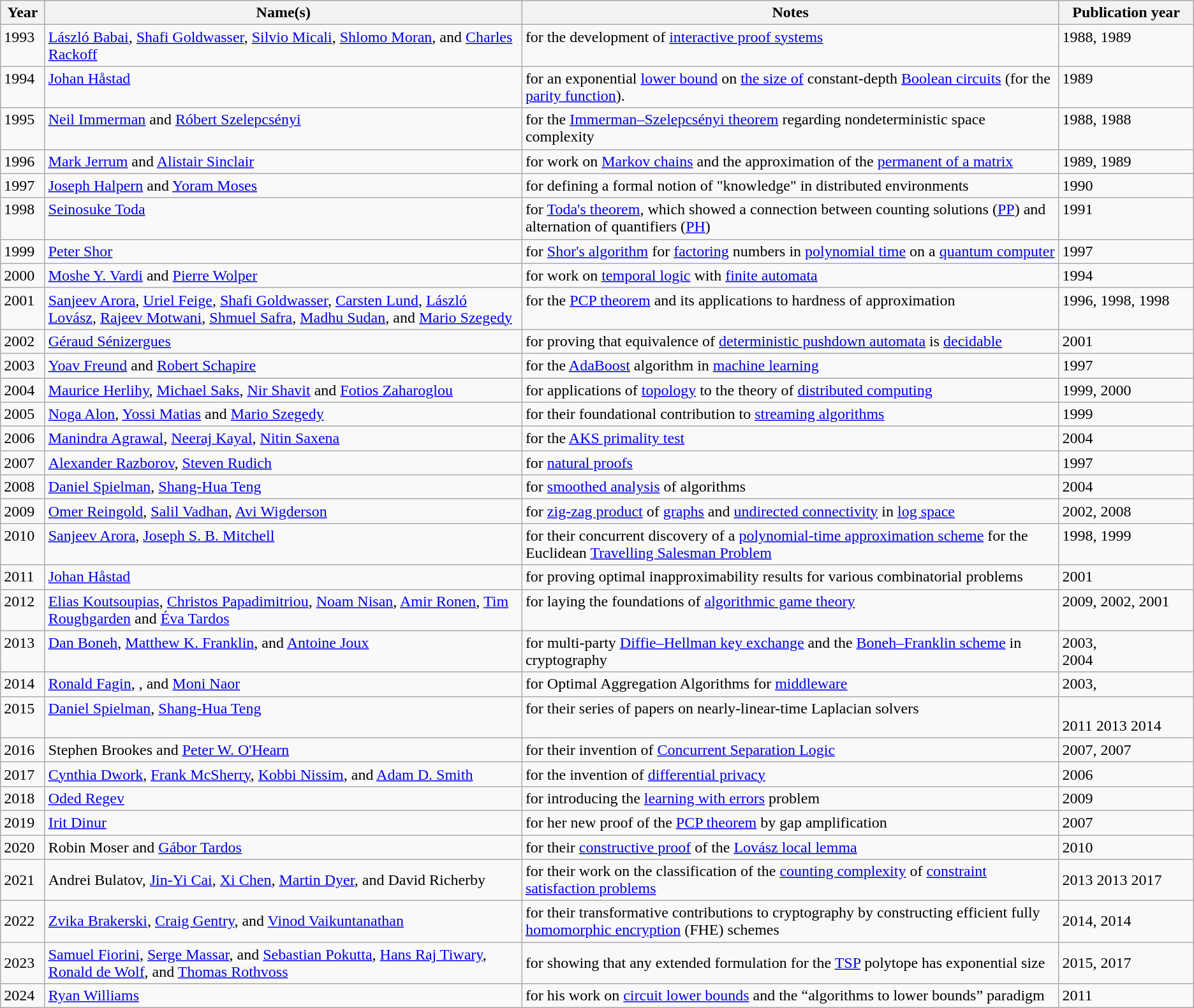<table class="wikitable sortable">
<tr>
<th>Year</th>
<th width=40% class="unsortable">Name(s)</th>
<th width=45% class="unsortable">Notes</th>
<th>Publication year</th>
</tr>
<tr valign="top">
<td>1993</td>
<td><a href='#'>László Babai</a>, <a href='#'>Shafi Goldwasser</a>, <a href='#'>Silvio Micali</a>, <a href='#'>Shlomo Moran</a>, and <a href='#'>Charles Rackoff</a></td>
<td>for the development of <a href='#'>interactive proof systems</a></td>
<td>1988, 1989</td>
</tr>
<tr valign="top">
<td>1994</td>
<td><a href='#'>Johan Håstad</a></td>
<td>for an exponential <a href='#'>lower bound</a> on <a href='#'>the size of</a> constant-depth <a href='#'>Boolean circuits</a> (for the <a href='#'>parity function</a>).</td>
<td>1989</td>
</tr>
<tr valign=top>
<td>1995</td>
<td><a href='#'>Neil Immerman</a> and <a href='#'>Róbert Szelepcsényi</a></td>
<td>for the <a href='#'>Immerman–Szelepcsényi theorem</a> regarding nondeterministic space complexity</td>
<td>1988, 1988</td>
</tr>
<tr valign="top">
<td>1996</td>
<td><a href='#'>Mark Jerrum</a> and <a href='#'>Alistair Sinclair</a></td>
<td>for work on <a href='#'>Markov chains</a> and the approximation of the <a href='#'>permanent of a matrix</a></td>
<td>1989, 1989</td>
</tr>
<tr valign="top">
<td>1997</td>
<td><a href='#'>Joseph Halpern</a> and <a href='#'>Yoram Moses</a></td>
<td>for defining a formal notion of "knowledge" in distributed environments</td>
<td>1990</td>
</tr>
<tr valign="top">
<td>1998</td>
<td><a href='#'>Seinosuke Toda</a></td>
<td>for <a href='#'>Toda's theorem</a>, which showed a connection between counting solutions (<a href='#'>PP</a>) and alternation of quantifiers (<a href='#'>PH</a>)</td>
<td>1991</td>
</tr>
<tr valign="top">
<td>1999</td>
<td><a href='#'>Peter Shor</a></td>
<td>for <a href='#'>Shor's algorithm</a> for <a href='#'>factoring</a> numbers in <a href='#'>polynomial time</a> on a <a href='#'>quantum computer</a></td>
<td>1997</td>
</tr>
<tr valign="top">
<td>2000</td>
<td><a href='#'>Moshe Y. Vardi</a> and <a href='#'>Pierre Wolper</a></td>
<td>for work on <a href='#'>temporal logic</a> with <a href='#'>finite automata</a></td>
<td>1994</td>
</tr>
<tr valign="top">
<td>2001</td>
<td><a href='#'>Sanjeev Arora</a>, <a href='#'>Uriel Feige</a>, <a href='#'>Shafi Goldwasser</a>, <a href='#'>Carsten Lund</a>, <a href='#'>László Lovász</a>, <a href='#'>Rajeev Motwani</a>, <a href='#'>Shmuel Safra</a>, <a href='#'>Madhu Sudan</a>, and <a href='#'>Mario Szegedy</a></td>
<td>for the <a href='#'>PCP theorem</a> and its applications to hardness of approximation</td>
<td>1996, 1998, 1998</td>
</tr>
<tr valign="top">
<td>2002</td>
<td><a href='#'>Géraud Sénizergues</a></td>
<td>for proving that equivalence of <a href='#'>deterministic pushdown automata</a> is <a href='#'>decidable</a></td>
<td>2001</td>
</tr>
<tr valign="top">
<td>2003</td>
<td><a href='#'>Yoav Freund</a> and <a href='#'>Robert Schapire</a></td>
<td>for the <a href='#'>AdaBoost</a> algorithm in <a href='#'>machine learning</a></td>
<td>1997</td>
</tr>
<tr valign="top">
<td>2004</td>
<td><a href='#'>Maurice Herlihy</a>, <a href='#'>Michael Saks</a>, <a href='#'>Nir Shavit</a> and <a href='#'>Fotios Zaharoglou</a></td>
<td>for applications of <a href='#'>topology</a> to the theory of <a href='#'>distributed computing</a></td>
<td>1999, 2000</td>
</tr>
<tr valign="top">
<td>2005</td>
<td><a href='#'>Noga Alon</a>, <a href='#'>Yossi Matias</a> and <a href='#'>Mario Szegedy</a></td>
<td>for their foundational contribution to <a href='#'>streaming algorithms</a></td>
<td>1999</td>
</tr>
<tr valign="top">
<td>2006</td>
<td><a href='#'>Manindra Agrawal</a>, <a href='#'>Neeraj Kayal</a>, <a href='#'>Nitin Saxena</a></td>
<td>for the <a href='#'>AKS primality test</a></td>
<td>2004</td>
</tr>
<tr valign="top">
<td>2007</td>
<td><a href='#'>Alexander Razborov</a>, <a href='#'>Steven Rudich</a></td>
<td>for <a href='#'>natural proofs</a></td>
<td>1997</td>
</tr>
<tr valign="top">
<td>2008</td>
<td><a href='#'>Daniel Spielman</a>, <a href='#'>Shang-Hua Teng</a></td>
<td>for <a href='#'>smoothed analysis</a> of algorithms</td>
<td>2004</td>
</tr>
<tr valign="top">
<td>2009</td>
<td><a href='#'>Omer Reingold</a>, <a href='#'>Salil Vadhan</a>, <a href='#'>Avi Wigderson</a></td>
<td>for <a href='#'>zig-zag product</a> of <a href='#'>graphs</a> and <a href='#'>undirected connectivity</a> in <a href='#'>log space</a></td>
<td>2002, 2008</td>
</tr>
<tr valign="top">
<td>2010</td>
<td><a href='#'>Sanjeev Arora</a>, <a href='#'>Joseph S. B. Mitchell</a></td>
<td>for their concurrent discovery of a <a href='#'>polynomial-time approximation scheme</a> for the Euclidean <a href='#'>Travelling Salesman Problem</a></td>
<td>1998, 1999</td>
</tr>
<tr valign="top">
<td>2011</td>
<td><a href='#'>Johan Håstad</a></td>
<td>for proving optimal inapproximability results for various combinatorial problems</td>
<td>2001</td>
</tr>
<tr valign="top">
<td>2012</td>
<td><a href='#'>Elias Koutsoupias</a>, <a href='#'>Christos Papadimitriou</a>, <a href='#'>Noam Nisan</a>, <a href='#'>Amir Ronen</a>, <a href='#'>Tim Roughgarden</a> and <a href='#'>Éva Tardos</a></td>
<td>for laying the foundations of <a href='#'>algorithmic game theory</a></td>
<td>2009, 2002, 2001</td>
</tr>
<tr valign="top">
<td>2013</td>
<td><a href='#'>Dan Boneh</a>, <a href='#'>Matthew K. Franklin</a>, and <a href='#'>Antoine Joux</a></td>
<td>for multi-party <a href='#'>Diffie–Hellman key exchange</a> and the <a href='#'>Boneh–Franklin scheme</a> in cryptography</td>
<td>2003,<br>2004</td>
</tr>
<tr valign="top">
<td>2014</td>
<td><a href='#'>Ronald Fagin</a>, , and <a href='#'>Moni Naor</a></td>
<td>for Optimal Aggregation Algorithms for <a href='#'>middleware</a></td>
<td>2003,</td>
</tr>
<tr valign="top">
<td>2015</td>
<td><a href='#'>Daniel Spielman</a>, <a href='#'>Shang-Hua Teng</a></td>
<td>for their series of papers on nearly-linear-time Laplacian solvers</td>
<td><br>2011
2013
2014</td>
</tr>
<tr>
<td>2016</td>
<td>Stephen Brookes and <a href='#'>Peter W. O'Hearn</a></td>
<td>for their invention of <a href='#'>Concurrent Separation Logic</a></td>
<td>2007, 2007</td>
</tr>
<tr>
<td>2017</td>
<td><a href='#'>Cynthia Dwork</a>, <a href='#'>Frank McSherry</a>, <a href='#'>Kobbi Nissim</a>, and <a href='#'>Adam D. Smith</a></td>
<td>for the invention of <a href='#'>differential privacy</a></td>
<td>2006</td>
</tr>
<tr>
<td>2018</td>
<td><a href='#'>Oded Regev</a></td>
<td>for introducing the <a href='#'>learning with errors</a> problem</td>
<td>2009</td>
</tr>
<tr>
<td>2019</td>
<td><a href='#'>Irit Dinur</a></td>
<td>for her new proof of the <a href='#'>PCP theorem</a> by gap amplification</td>
<td>2007</td>
</tr>
<tr>
<td>2020</td>
<td>Robin Moser and <a href='#'>Gábor Tardos</a></td>
<td>for their <a href='#'>constructive proof</a> of the <a href='#'>Lovász local lemma</a></td>
<td>2010</td>
</tr>
<tr>
<td>2021</td>
<td>Andrei Bulatov, <a href='#'>Jin-Yi Cai</a>, <a href='#'>Xi Chen</a>, <a href='#'>Martin Dyer</a>, and David Richerby</td>
<td>for their work on the classification of the <a href='#'>counting complexity</a> of <a href='#'>constraint satisfaction problems</a></td>
<td>2013 2013 2017</td>
</tr>
<tr>
<td>2022</td>
<td><a href='#'>Zvika Brakerski</a>, <a href='#'>Craig Gentry</a>, and <a href='#'>Vinod Vaikuntanathan</a></td>
<td>for their transformative contributions to cryptography by constructing efficient fully <a href='#'>homomorphic encryption</a> (FHE) schemes</td>
<td>2014, 2014</td>
</tr>
<tr>
<td>2023</td>
<td><a href='#'>Samuel Fiorini</a>, <a href='#'>Serge Massar</a>, and <a href='#'>Sebastian Pokutta</a>, <a href='#'>Hans Raj Tiwary</a>, <a href='#'>Ronald de Wolf</a>, and <a href='#'>Thomas Rothvoss</a></td>
<td>for showing that any extended formulation for the <a href='#'>TSP</a> polytope has exponential size</td>
<td>2015, 2017</td>
</tr>
<tr>
<td>2024</td>
<td><a href='#'>Ryan Williams</a></td>
<td>for his work on <a href='#'>circuit lower bounds</a> and the “algorithms to lower bounds” paradigm</td>
<td>2011</td>
</tr>
</table>
